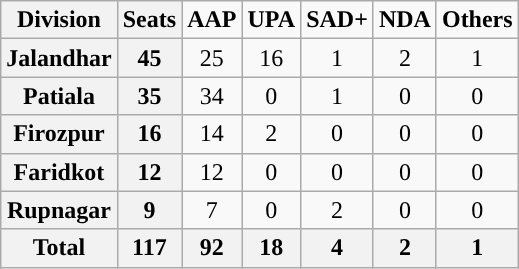<table class="wikitable sortable" style="text-align:center;">
<tr>
<th>Division</th>
<th>Seats</th>
<td><span><strong>AAP</strong></span></td>
<td><span><strong>UPA</strong></span></td>
<td><span><strong>SAD+</strong></span></td>
<td><span><strong>NDA</strong></span></td>
<td><span><strong>Others</strong></span></td>
</tr>
<tr>
<th>Jalandhar</th>
<th>45</th>
<td style="background:">25</td>
<td>16</td>
<td>1</td>
<td>2</td>
<td>1</td>
</tr>
<tr>
<th>Patiala</th>
<th>35</th>
<td style="background:">34</td>
<td>0</td>
<td>1</td>
<td>0</td>
<td>0</td>
</tr>
<tr>
<th>Firozpur</th>
<th>16</th>
<td style="background:">14</td>
<td>2</td>
<td>0</td>
<td>0</td>
<td>0</td>
</tr>
<tr>
<th>Faridkot</th>
<th>12</th>
<td style="background:">12</td>
<td>0</td>
<td>0</td>
<td>0</td>
<td>0</td>
</tr>
<tr>
<th>Rupnagar</th>
<th>9</th>
<td style="background:">7</td>
<td>0</td>
<td>2</td>
<td>0</td>
<td>0</td>
</tr>
<tr>
<th>Total</th>
<th>117</th>
<th>92</th>
<th>18</th>
<th>4</th>
<th>2</th>
<th>1</th>
</tr>
</table>
